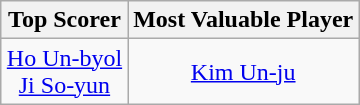<table class="wikitable" style="margin: 0 auto;">
<tr>
<th>Top Scorer</th>
<th>Most Valuable Player</th>
</tr>
<tr>
<td align=center> <a href='#'>Ho Un-byol</a><br> <a href='#'>Ji So-yun</a></td>
<td align=center> <a href='#'>Kim Un-ju</a></td>
</tr>
</table>
